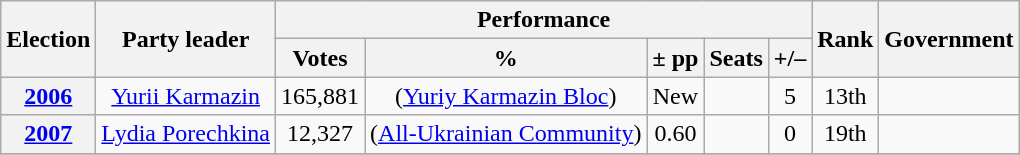<table class=wikitable style=text-align:center>
<tr>
<th rowspan="2"><strong>Election</strong></th>
<th rowspan="2">Party leader</th>
<th colspan="5" scope="col">Performance</th>
<th rowspan="2">Rank</th>
<th rowspan="2">Government</th>
</tr>
<tr>
<th><strong>Votes</strong></th>
<th><strong>%</strong></th>
<th><strong>± pp</strong></th>
<th><strong>Seats</strong></th>
<th><strong>+/–</strong></th>
</tr>
<tr>
<th><a href='#'>2006</a></th>
<td><a href='#'>Yurii Karmazin</a></td>
<td>165,881</td>
<td>(<a href='#'>Yuriy Karmazin Bloc</a>)</td>
<td>New</td>
<td></td>
<td> 5</td>
<td> 13th</td>
<td></td>
</tr>
<tr>
<th><a href='#'>2007</a></th>
<td><a href='#'>Lydia Porechkina</a></td>
<td>12,327</td>
<td>(<a href='#'>All-Ukrainian Community</a>)</td>
<td> 0.60</td>
<td></td>
<td> 0</td>
<td> 19th</td>
<td></td>
</tr>
<tr>
</tr>
</table>
